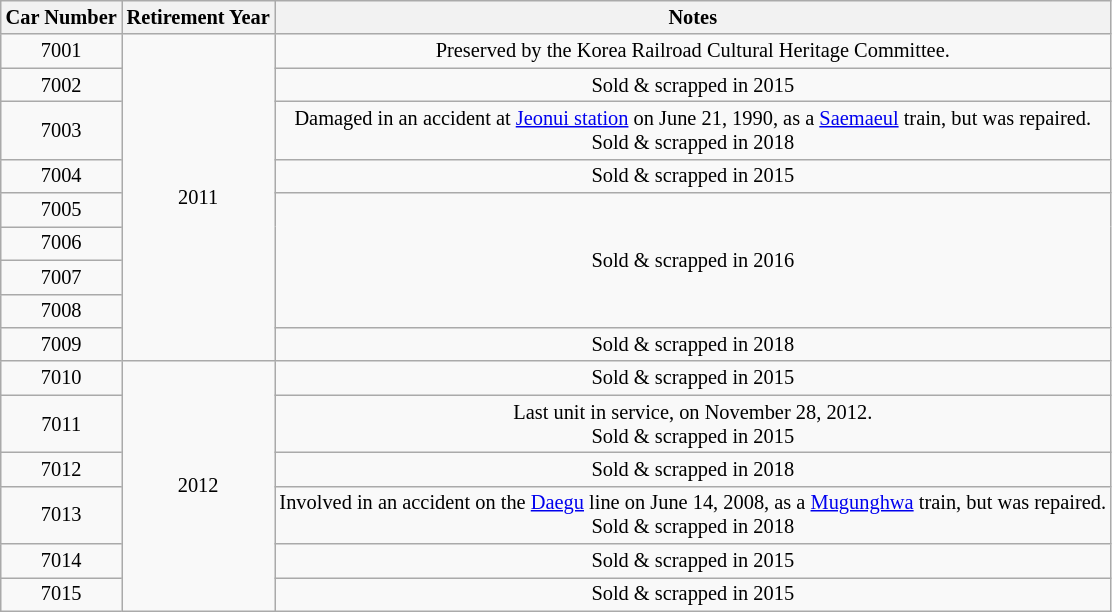<table class=wikitable style="font-size:85%;text-align:center;">
<tr>
<th>Car Number</th>
<th>Retirement Year</th>
<th>Notes</th>
</tr>
<tr>
<td>7001</td>
<td rowspan=9>2011</td>
<td>Preserved by the Korea Railroad Cultural Heritage Committee.</td>
</tr>
<tr>
<td>7002</td>
<td>Sold & scrapped in 2015</td>
</tr>
<tr>
<td>7003</td>
<td>Damaged in an accident at <a href='#'>Jeonui station</a> on June 21, 1990, as a <a href='#'>Saemaeul</a> train, but was repaired.<br>Sold & scrapped in 2018</td>
</tr>
<tr>
<td>7004</td>
<td>Sold & scrapped in 2015</td>
</tr>
<tr>
<td>7005</td>
<td rowspan=4>Sold & scrapped in 2016</td>
</tr>
<tr>
<td>7006</td>
</tr>
<tr>
<td>7007</td>
</tr>
<tr>
<td>7008</td>
</tr>
<tr>
<td>7009</td>
<td>Sold & scrapped in 2018</td>
</tr>
<tr>
<td>7010</td>
<td rowspan=6>2012</td>
<td>Sold & scrapped in 2015</td>
</tr>
<tr>
<td>7011</td>
<td>Last unit in service, on November 28, 2012.<br>Sold & scrapped in 2015</td>
</tr>
<tr>
<td>7012</td>
<td>Sold & scrapped in 2018</td>
</tr>
<tr>
<td>7013</td>
<td>Involved in an accident on the <a href='#'>Daegu</a> line on June 14, 2008, as a <a href='#'>Mugunghwa</a> train, but was repaired.<br>Sold & scrapped in 2018</td>
</tr>
<tr>
<td>7014</td>
<td>Sold & scrapped in 2015</td>
</tr>
<tr>
<td>7015</td>
<td>Sold & scrapped in 2015</td>
</tr>
</table>
